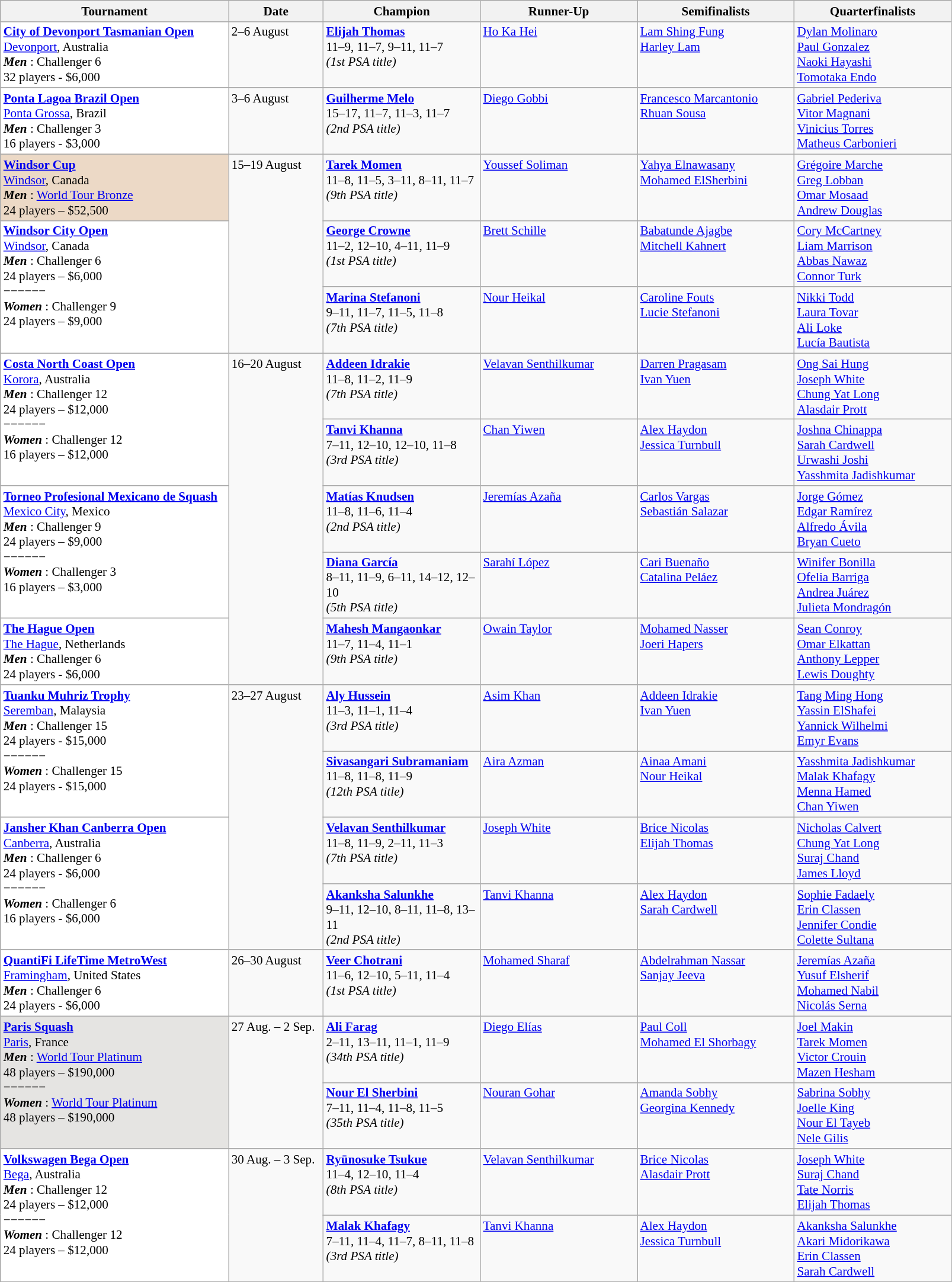<table class="wikitable" style="font-size:88%">
<tr>
<th width=250>Tournament</th>
<th width=100>Date</th>
<th width=170>Champion</th>
<th width=170>Runner-Up</th>
<th width=170>Semifinalists</th>
<th width=170>Quarterfinalists</th>
</tr>
<tr style="vertical-align:top">
<td style="background:#fff;"><strong><a href='#'>City of Devonport Tasmanian Open</a></strong><br> <a href='#'>Devonport</a>, Australia<br><strong> <em>Men</em> </strong>: Challenger 6<br>32 players - $6,000</td>
<td>2–6 August</td>
<td> <strong><a href='#'>Elijah Thomas</a></strong><br>11–9, 11–7, 9–11, 11–7<br><em>(1st PSA title)</em></td>
<td> <a href='#'>Ho Ka Hei</a></td>
<td> <a href='#'>Lam Shing Fung</a><br> <a href='#'>Harley Lam</a></td>
<td> <a href='#'>Dylan Molinaro</a><br> <a href='#'>Paul Gonzalez</a><br> <a href='#'>Naoki Hayashi</a><br> <a href='#'>Tomotaka Endo</a></td>
</tr>
<tr style="vertical-align:top">
<td style="background:#fff;"><strong><a href='#'>Ponta Lagoa Brazil Open</a></strong><br> <a href='#'>Ponta Grossa</a>, Brazil<br><strong> <em>Men</em> </strong>: Challenger 3<br>16 players - $3,000</td>
<td>3–6 August</td>
<td> <strong><a href='#'>Guilherme Melo</a></strong><br>15–17, 11–7, 11–3, 11–7<br><em>(2nd PSA title)</em></td>
<td> <a href='#'>Diego Gobbi</a></td>
<td> <a href='#'>Francesco Marcantonio</a><br> <a href='#'>Rhuan Sousa</a></td>
<td> <a href='#'>Gabriel Pederiva</a><br> <a href='#'>Vitor Magnani</a><br> <a href='#'>Vinicius Torres</a><br> <a href='#'>Matheus Carbonieri</a></td>
</tr>
<tr style="vertical-align:top">
<td style="background:#ecd9c6;"><strong><a href='#'>Windsor Cup</a></strong><br> <a href='#'>Windsor</a>, Canada<br><strong> <em>Men</em> </strong>: <a href='#'>World Tour Bronze</a><br>24 players – $52,500</td>
<td rowspan=3>15–19 August</td>
<td> <strong><a href='#'>Tarek Momen</a></strong><br>11–8, 11–5, 3–11, 8–11, 11–7<br><em>(9th PSA title)</em></td>
<td> <a href='#'>Youssef Soliman</a></td>
<td> <a href='#'>Yahya Elnawasany</a><br> <a href='#'>Mohamed ElSherbini</a></td>
<td> <a href='#'>Grégoire Marche</a><br> <a href='#'>Greg Lobban</a><br> <a href='#'>Omar Mosaad</a><br> <a href='#'>Andrew Douglas</a></td>
</tr>
<tr style="vertical-align:top">
<td rowspan=2 style="background:#fff;"><strong><a href='#'>Windsor City Open</a></strong><br> <a href='#'>Windsor</a>, Canada<br><strong> <em>Men</em> </strong>: Challenger 6<br>24 players – $6,000<br>−−−−−−<br><strong> <em>Women</em> </strong>: Challenger 9<br>24 players – $9,000</td>
<td> <strong><a href='#'>George Crowne</a></strong><br>11–2, 12–10, 4–11, 11–9<br><em>(1st PSA title)</em></td>
<td> <a href='#'>Brett Schille</a></td>
<td> <a href='#'>Babatunde Ajagbe</a><br> <a href='#'>Mitchell Kahnert</a></td>
<td> <a href='#'>Cory McCartney</a><br> <a href='#'>Liam Marrison</a><br> <a href='#'>Abbas Nawaz</a><br> <a href='#'>Connor Turk</a></td>
</tr>
<tr style="vertical-align:top">
<td> <strong><a href='#'>Marina Stefanoni</a></strong><br>9–11, 11–7, 11–5, 11–8<br><em>(7th PSA title)</em></td>
<td> <a href='#'>Nour Heikal</a></td>
<td> <a href='#'>Caroline Fouts</a><br> <a href='#'>Lucie Stefanoni</a></td>
<td> <a href='#'>Nikki Todd</a><br> <a href='#'>Laura Tovar</a><br> <a href='#'>Ali Loke</a><br> <a href='#'>Lucía Bautista</a></td>
</tr>
<tr style="vertical-align:top">
<td rowspan=2 style="background:#fff;"><strong><a href='#'>Costa North Coast Open</a></strong><br> <a href='#'>Korora</a>, Australia<br><strong> <em>Men</em> </strong>: Challenger 12<br>24 players – $12,000<br>−−−−−−<br><strong> <em>Women</em> </strong>: Challenger 12<br>16 players – $12,000</td>
<td rowspan=5>16–20 August</td>
<td> <strong><a href='#'>Addeen Idrakie</a></strong><br>11–8, 11–2, 11–9<br><em>(7th PSA title)</em></td>
<td> <a href='#'>Velavan Senthilkumar</a></td>
<td> <a href='#'>Darren Pragasam</a><br> <a href='#'>Ivan Yuen</a></td>
<td> <a href='#'>Ong Sai Hung</a><br> <a href='#'>Joseph White</a><br> <a href='#'>Chung Yat Long</a><br> <a href='#'>Alasdair Prott</a></td>
</tr>
<tr style="vertical-align:top">
<td> <strong><a href='#'>Tanvi Khanna</a></strong><br>7–11, 12–10, 12–10, 11–8<br><em>(3rd PSA title)</em></td>
<td> <a href='#'>Chan Yiwen</a></td>
<td> <a href='#'>Alex Haydon</a><br> <a href='#'>Jessica Turnbull</a></td>
<td> <a href='#'>Joshna Chinappa</a><br> <a href='#'>Sarah Cardwell</a><br> <a href='#'>Urwashi Joshi</a><br> <a href='#'>Yasshmita Jadishkumar</a></td>
</tr>
<tr style="vertical-align:top">
<td rowspan=2 style="background:#fff;"><strong><a href='#'>Torneo Profesional Mexicano de Squash</a></strong><br> <a href='#'>Mexico City</a>, Mexico<br><strong> <em>Men</em> </strong>: Challenger 9<br>24 players – $9,000<br>−−−−−−<br><strong> <em>Women</em> </strong>: Challenger 3<br>16 players – $3,000</td>
<td> <strong><a href='#'>Matías Knudsen</a></strong><br>11–8, 11–6, 11–4<br><em>(2nd PSA title)</em></td>
<td> <a href='#'>Jeremías Azaña</a></td>
<td> <a href='#'>Carlos Vargas</a><br> <a href='#'>Sebastián Salazar</a></td>
<td> <a href='#'>Jorge Gómez</a><br> <a href='#'>Edgar Ramírez</a><br> <a href='#'>Alfredo Ávila</a><br> <a href='#'>Bryan Cueto</a></td>
</tr>
<tr style="vertical-align:top">
<td> <strong><a href='#'>Diana García</a></strong><br>8–11, 11–9, 6–11, 14–12, 12–10<br><em>(5th PSA title)</em></td>
<td> <a href='#'>Sarahí López</a></td>
<td> <a href='#'>Cari Buenaño</a><br> <a href='#'>Catalina Peláez</a></td>
<td> <a href='#'>Winifer Bonilla</a><br> <a href='#'>Ofelia Barriga</a><br> <a href='#'>Andrea Juárez</a><br> <a href='#'>Julieta Mondragón</a></td>
</tr>
<tr style="vertical-align:top">
<td style="background:#fff;"><strong><a href='#'>The Hague Open</a></strong><br> <a href='#'>The Hague</a>, Netherlands<br><strong> <em>Men</em> </strong>: Challenger 6<br>24 players - $6,000</td>
<td> <strong><a href='#'>Mahesh Mangaonkar</a></strong><br>11–7, 11–4, 11–1<br><em>(9th PSA title)</em></td>
<td> <a href='#'>Owain Taylor</a></td>
<td> <a href='#'>Mohamed Nasser</a><br> <a href='#'>Joeri Hapers</a></td>
<td> <a href='#'>Sean Conroy</a><br> <a href='#'>Omar Elkattan</a><br> <a href='#'>Anthony Lepper</a><br> <a href='#'>Lewis Doughty</a></td>
</tr>
<tr style="vertical-align:top">
<td rowspan=2 style="background:#fff;"><strong><a href='#'>Tuanku Muhriz Trophy</a></strong><br> <a href='#'>Seremban</a>, Malaysia<br><strong> <em>Men</em> </strong>: Challenger 15<br>24 players - $15,000<br>−−−−−−<br><strong> <em>Women</em> </strong>: Challenger 15<br>24 players - $15,000</td>
<td rowspan=4>23–27 August</td>
<td> <strong><a href='#'>Aly Hussein</a></strong><br>11–3, 11–1, 11–4<br><em>(3rd PSA title)</em></td>
<td> <a href='#'>Asim Khan</a></td>
<td> <a href='#'>Addeen Idrakie</a><br> <a href='#'>Ivan Yuen</a></td>
<td> <a href='#'>Tang Ming Hong</a><br> <a href='#'>Yassin ElShafei</a><br> <a href='#'>Yannick Wilhelmi</a><br> <a href='#'>Emyr Evans</a></td>
</tr>
<tr style="vertical-align:top">
<td> <strong><a href='#'>Sivasangari Subramaniam</a></strong><br>11–8, 11–8, 11–9<br><em>(12th PSA title)</em></td>
<td> <a href='#'>Aira Azman</a></td>
<td> <a href='#'>Ainaa Amani</a><br> <a href='#'>Nour Heikal</a></td>
<td> <a href='#'>Yasshmita Jadishkumar</a><br> <a href='#'>Malak Khafagy</a><br> <a href='#'>Menna Hamed</a><br> <a href='#'>Chan Yiwen</a></td>
</tr>
<tr style="vertical-align:top">
<td rowspan=2 style="background:#fff;"><strong><a href='#'>Jansher Khan Canberra Open</a></strong><br> <a href='#'>Canberra</a>, Australia<br><strong> <em>Men</em> </strong>: Challenger 6<br>24 players - $6,000<br>−−−−−−<br><strong> <em>Women</em> </strong>: Challenger 6<br>16 players - $6,000</td>
<td> <strong><a href='#'>Velavan Senthilkumar</a></strong><br>11–8, 11–9, 2–11, 11–3<br><em>(7th PSA title)</em></td>
<td> <a href='#'>Joseph White</a></td>
<td> <a href='#'>Brice Nicolas</a><br> <a href='#'>Elijah Thomas</a></td>
<td> <a href='#'>Nicholas Calvert</a><br> <a href='#'>Chung Yat Long</a><br> <a href='#'>Suraj Chand</a><br> <a href='#'>James Lloyd</a></td>
</tr>
<tr style="vertical-align:top">
<td> <strong><a href='#'>Akanksha Salunkhe</a></strong><br>9–11, 12–10, 8–11, 11–8, 13–11<br><em>(2nd PSA title)</em></td>
<td> <a href='#'>Tanvi Khanna</a></td>
<td> <a href='#'>Alex Haydon</a><br> <a href='#'>Sarah Cardwell</a></td>
<td> <a href='#'>Sophie Fadaely</a><br> <a href='#'>Erin Classen</a><br> <a href='#'>Jennifer Condie</a><br> <a href='#'>Colette Sultana</a></td>
</tr>
<tr style="vertical-align:top">
<td style="background:#fff;"><strong><a href='#'>QuantiFi LifeTime MetroWest</a></strong><br> <a href='#'>Framingham</a>, United States<br><strong> <em>Men</em> </strong>: Challenger 6<br>24 players - $6,000</td>
<td>26–30 August</td>
<td> <strong><a href='#'>Veer Chotrani</a></strong><br>11–6, 12–10, 5–11, 11–4<br><em>(1st PSA title)</em></td>
<td> <a href='#'>Mohamed Sharaf</a></td>
<td> <a href='#'>Abdelrahman Nassar</a><br> <a href='#'>Sanjay Jeeva</a></td>
<td> <a href='#'>Jeremías Azaña</a><br> <a href='#'>Yusuf Elsherif</a><br> <a href='#'>Mohamed Nabil</a><br> <a href='#'>Nicolás Serna</a></td>
</tr>
<tr style="vertical-align:top">
<td rowspan=2 style="background:#E5E4E2;"><strong><a href='#'>Paris Squash</a></strong><br> <a href='#'>Paris</a>, France<br><strong> <em>Men</em> </strong>: <a href='#'>World Tour Platinum</a><br>48 players – $190,000<br>−−−−−−<br><strong> <em>Women</em> </strong>: <a href='#'>World Tour Platinum</a><br>48 players – $190,000</td>
<td rowspan=2>27 Aug. – 2 Sep.</td>
<td> <strong><a href='#'>Ali Farag</a></strong><br>2–11, 13–11, 11–1, 11–9<br><em>(34th PSA title)</em></td>
<td> <a href='#'>Diego Elías</a></td>
<td> <a href='#'>Paul Coll</a><br> <a href='#'>Mohamed El Shorbagy</a></td>
<td> <a href='#'>Joel Makin</a><br> <a href='#'>Tarek Momen</a><br> <a href='#'>Victor Crouin</a><br> <a href='#'>Mazen Hesham</a></td>
</tr>
<tr style="vertical-align:top">
<td> <strong><a href='#'>Nour El Sherbini</a></strong><br>7–11, 11–4, 11–8, 11–5<br><em>(35th PSA title)</em></td>
<td> <a href='#'>Nouran Gohar</a></td>
<td> <a href='#'>Amanda Sobhy</a><br> <a href='#'>Georgina Kennedy</a></td>
<td> <a href='#'>Sabrina Sobhy</a><br> <a href='#'>Joelle King</a><br> <a href='#'>Nour El Tayeb</a><br> <a href='#'>Nele Gilis</a></td>
</tr>
<tr style="vertical-align:top">
<td rowspan=2 style="background:#fff;"><strong><a href='#'>Volkswagen Bega Open</a></strong><br> <a href='#'>Bega</a>, Australia<br><strong> <em>Men</em> </strong>: Challenger 12<br>24 players – $12,000<br>−−−−−−<br><strong> <em>Women</em> </strong>: Challenger 12<br>24 players – $12,000</td>
<td rowspan=2>30 Aug. – 3 Sep.</td>
<td> <strong><a href='#'>Ryūnosuke Tsukue</a></strong><br>11–4, 12–10, 11–4<br><em>(8th PSA title)</em></td>
<td> <a href='#'>Velavan Senthilkumar</a></td>
<td> <a href='#'>Brice Nicolas</a><br> <a href='#'>Alasdair Prott</a></td>
<td> <a href='#'>Joseph White</a><br> <a href='#'>Suraj Chand</a><br> <a href='#'>Tate Norris</a><br> <a href='#'>Elijah Thomas</a></td>
</tr>
<tr style="vertical-align:top">
<td> <strong><a href='#'>Malak Khafagy</a></strong><br>7–11, 11–4, 11–7, 8–11, 11–8<br><em>(3rd PSA title)</em></td>
<td> <a href='#'>Tanvi Khanna</a></td>
<td> <a href='#'>Alex Haydon</a><br> <a href='#'>Jessica Turnbull</a></td>
<td> <a href='#'>Akanksha Salunkhe</a><br> <a href='#'>Akari Midorikawa</a><br> <a href='#'>Erin Classen</a><br> <a href='#'>Sarah Cardwell</a></td>
</tr>
</table>
